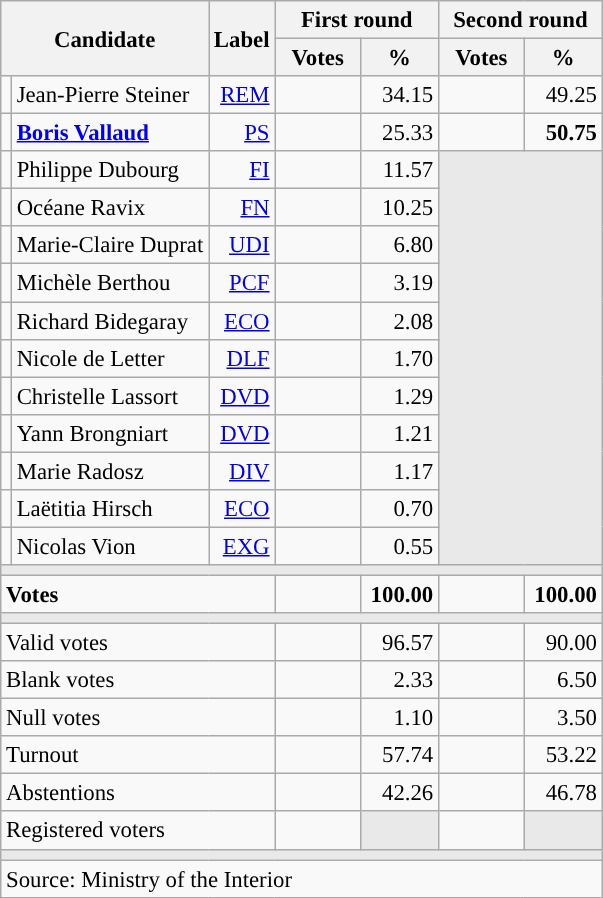<table class="wikitable" style="text-align:right;font-size:95%;">
<tr>
<th rowspan="2" colspan="2">Candidate</th>
<th rowspan="2">Label</th>
<th colspan="2">First round</th>
<th colspan="2">Second round</th>
</tr>
<tr>
<th style="width:50px;">Votes</th>
<th style="width:45px;">%</th>
<th style="width:50px;">Votes</th>
<th style="width:45px;">%</th>
</tr>
<tr>
<td style="color:inherit;background:"></td>
<td style="text-align:left;">Jean-Pierre Steiner</td>
<td><a href='#'>REM</a></td>
<td></td>
<td>34.15</td>
<td></td>
<td>49.25</td>
</tr>
<tr>
<td style="color:inherit;background:"></td>
<td style="text-align:left;"><strong><a href='#'>Boris Vallaud</a></strong></td>
<td><a href='#'>PS</a></td>
<td></td>
<td>25.33</td>
<td><strong></strong></td>
<td><strong>50.75</strong></td>
</tr>
<tr>
<td style="color:inherit;background:"></td>
<td style="text-align:left;">Philippe Dubourg</td>
<td><a href='#'>FI</a></td>
<td></td>
<td>11.57</td>
<td colspan="2" rowspan="11" style="background:#E9E9E9;"></td>
</tr>
<tr>
<td style="color:inherit;background:"></td>
<td style="text-align:left;">Océane Ravix</td>
<td><a href='#'>FN</a></td>
<td></td>
<td>10.25</td>
</tr>
<tr>
<td style="color:inherit;background:"></td>
<td style="text-align:left;">Marie-Claire Duprat</td>
<td><a href='#'>UDI</a></td>
<td></td>
<td>6.80</td>
</tr>
<tr>
<td style="color:inherit;background:"></td>
<td style="text-align:left;">Michèle Berthou</td>
<td><a href='#'>PCF</a></td>
<td></td>
<td>3.19</td>
</tr>
<tr>
<td style="color:inherit;background:"></td>
<td style="text-align:left;">Richard Bidegaray</td>
<td><a href='#'>ECO</a></td>
<td></td>
<td>2.08</td>
</tr>
<tr>
<td style="color:inherit;background:"></td>
<td style="text-align:left;">Nicole de Letter</td>
<td><a href='#'>DLF</a></td>
<td></td>
<td>1.70</td>
</tr>
<tr>
<td style="color:inherit;background:"></td>
<td style="text-align:left;">Christelle Lassort</td>
<td><a href='#'>DVD</a></td>
<td></td>
<td>1.29</td>
</tr>
<tr>
<td style="color:inherit;background:"></td>
<td style="text-align:left;">Yann Brongniart</td>
<td><a href='#'>DVD</a></td>
<td></td>
<td>1.21</td>
</tr>
<tr>
<td style="color:inherit;background:"></td>
<td style="text-align:left;">Marie Radosz</td>
<td><a href='#'>DIV</a></td>
<td></td>
<td>1.17</td>
</tr>
<tr>
<td style="color:inherit;background:"></td>
<td style="text-align:left;">Laëtitia Hirsch</td>
<td><a href='#'>ECO</a></td>
<td></td>
<td>0.70</td>
</tr>
<tr>
<td style="color:inherit;background:"></td>
<td style="text-align:left;">Nicolas Vion</td>
<td><a href='#'>EXG</a></td>
<td></td>
<td>0.55</td>
</tr>
<tr>
<td colspan="7" style="background:#E9E9E9;"></td>
</tr>
<tr style="font-weight:bold;">
<td colspan="3" style="text-align:left;">Votes</td>
<td></td>
<td>100.00</td>
<td></td>
<td>100.00</td>
</tr>
<tr>
<td colspan="7" style="background:#E9E9E9;"></td>
</tr>
<tr>
<td colspan="3" style="text-align:left;">Valid votes</td>
<td></td>
<td>96.57</td>
<td></td>
<td>90.00</td>
</tr>
<tr>
<td colspan="3" style="text-align:left;">Blank votes</td>
<td></td>
<td>2.33</td>
<td></td>
<td>6.50</td>
</tr>
<tr>
<td colspan="3" style="text-align:left;">Null votes</td>
<td></td>
<td>1.10</td>
<td></td>
<td>3.50</td>
</tr>
<tr>
<td colspan="3" style="text-align:left;">Turnout</td>
<td></td>
<td>57.74</td>
<td></td>
<td>53.22</td>
</tr>
<tr>
<td colspan="3" style="text-align:left;">Abstentions</td>
<td></td>
<td>42.26</td>
<td></td>
<td>46.78</td>
</tr>
<tr>
<td colspan="3" style="text-align:left;">Registered voters</td>
<td></td>
<td style="color:inherit;background:#E9E9E9;"></td>
<td></td>
<td style="color:inherit;background:#E9E9E9;"></td>
</tr>
<tr>
<td colspan="7" style="background:#E9E9E9;"></td>
</tr>
<tr>
<td colspan="7" style="text-align:left;">Source: Ministry of the Interior</td>
</tr>
</table>
